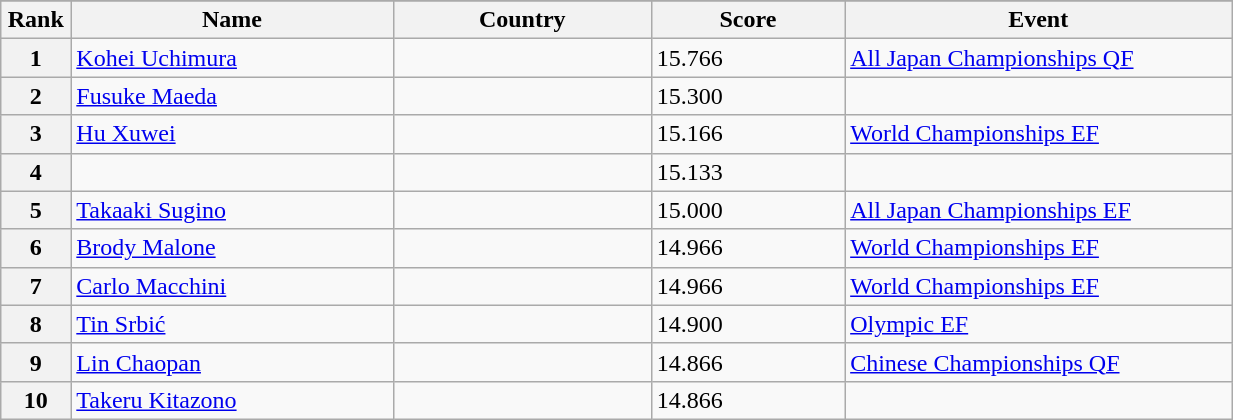<table class="wikitable sortable" style="width:65%;">
<tr>
</tr>
<tr>
<th style="text-align:center; width:5%;">Rank</th>
<th style="text-align:center; width:25%;">Name</th>
<th style="text-align:center; width:20%;">Country</th>
<th style="text-align:center; width:15%;">Score</th>
<th style="text-align:center; width:30%;">Event</th>
</tr>
<tr>
<th>1</th>
<td><a href='#'>Kohei Uchimura</a></td>
<td></td>
<td>15.766</td>
<td><a href='#'>All Japan Championships QF</a></td>
</tr>
<tr>
<th>2</th>
<td><a href='#'>Fusuke Maeda</a></td>
<td></td>
<td>15.300</td>
<td></td>
</tr>
<tr>
<th>3</th>
<td><a href='#'>Hu Xuwei</a></td>
<td></td>
<td>15.166</td>
<td><a href='#'>World Championships EF</a></td>
</tr>
<tr>
<th>4</th>
<td></td>
<td></td>
<td>15.133</td>
<td></td>
</tr>
<tr>
<th>5</th>
<td><a href='#'>Takaaki Sugino</a></td>
<td></td>
<td>15.000</td>
<td><a href='#'>All Japan Championships EF</a></td>
</tr>
<tr>
<th>6</th>
<td><a href='#'>Brody Malone</a></td>
<td></td>
<td>14.966</td>
<td><a href='#'>World Championships EF</a></td>
</tr>
<tr>
<th>7</th>
<td><a href='#'>Carlo Macchini</a></td>
<td></td>
<td>14.966</td>
<td><a href='#'>World Championships EF</a></td>
</tr>
<tr>
<th>8</th>
<td><a href='#'>Tin Srbić</a></td>
<td></td>
<td>14.900</td>
<td><a href='#'>Olympic EF</a></td>
</tr>
<tr>
<th>9</th>
<td><a href='#'>Lin Chaopan</a></td>
<td></td>
<td>14.866</td>
<td><a href='#'>Chinese Championships QF</a></td>
</tr>
<tr>
<th>10</th>
<td><a href='#'>Takeru Kitazono</a></td>
<td></td>
<td>14.866</td>
<td></td>
</tr>
</table>
